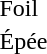<table>
<tr>
<td>Foil</td>
<td></td>
<td></td>
<td><br></td>
</tr>
<tr>
<td>Épée</td>
<td></td>
<td></td>
<td><br></td>
</tr>
</table>
